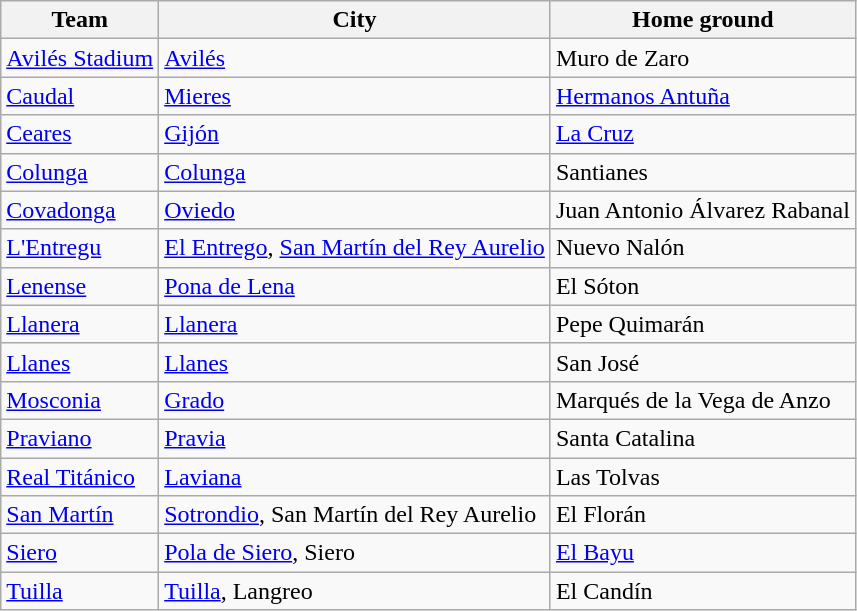<table class="wikitable sortable">
<tr>
<th>Team</th>
<th>City</th>
<th>Home ground</th>
</tr>
<tr>
<td><a href='#'>Avilés Stadium</a></td>
<td><a href='#'>Avilés</a></td>
<td>Muro de Zaro</td>
</tr>
<tr>
<td><a href='#'>Caudal</a></td>
<td><a href='#'>Mieres</a></td>
<td><a href='#'>Hermanos Antuña</a></td>
</tr>
<tr>
<td><a href='#'>Ceares</a></td>
<td><a href='#'>Gijón</a></td>
<td><a href='#'>La Cruz</a></td>
</tr>
<tr>
<td><a href='#'>Colunga</a></td>
<td><a href='#'>Colunga</a></td>
<td>Santianes</td>
</tr>
<tr>
<td><a href='#'>Covadonga</a></td>
<td><a href='#'>Oviedo</a></td>
<td>Juan Antonio Álvarez Rabanal</td>
</tr>
<tr>
<td><a href='#'>L'Entregu</a></td>
<td><a href='#'>El Entrego</a>, <a href='#'>San Martín del Rey Aurelio</a></td>
<td>Nuevo Nalón<br></td>
</tr>
<tr>
<td><a href='#'>Lenense</a></td>
<td><a href='#'>Pona de Lena</a></td>
<td>El Sóton</td>
</tr>
<tr>
<td><a href='#'>Llanera</a></td>
<td><a href='#'>Llanera</a></td>
<td>Pepe Quimarán</td>
</tr>
<tr>
<td><a href='#'>Llanes</a></td>
<td><a href='#'>Llanes</a></td>
<td>San José</td>
</tr>
<tr>
<td><a href='#'>Mosconia</a></td>
<td><a href='#'>Grado</a></td>
<td>Marqués de la Vega de Anzo</td>
</tr>
<tr>
<td><a href='#'>Praviano</a></td>
<td><a href='#'>Pravia</a></td>
<td>Santa Catalina</td>
</tr>
<tr>
<td><a href='#'>Real Titánico</a></td>
<td><a href='#'>Laviana</a></td>
<td>Las Tolvas</td>
</tr>
<tr>
<td><a href='#'>San Martín</a></td>
<td><a href='#'>Sotrondio</a>, San Martín del Rey Aurelio</td>
<td>El Florán</td>
</tr>
<tr>
<td><a href='#'>Siero</a></td>
<td><a href='#'>Pola de Siero</a>, Siero</td>
<td><a href='#'>El Bayu</a><br></td>
</tr>
<tr>
<td><a href='#'>Tuilla</a></td>
<td><a href='#'>Tuilla</a>, Langreo</td>
<td>El Candín</td>
</tr>
</table>
